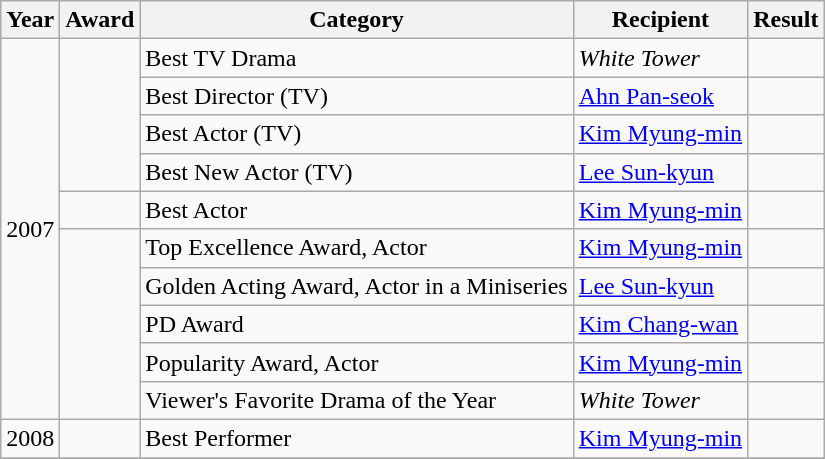<table class="wikitable">
<tr>
<th>Year</th>
<th>Award</th>
<th>Category</th>
<th>Recipient</th>
<th>Result</th>
</tr>
<tr>
<td rowspan=10>2007</td>
<td rowspan=4></td>
<td>Best TV Drama</td>
<td><em>White Tower</em></td>
<td></td>
</tr>
<tr>
<td>Best Director (TV)</td>
<td><a href='#'>Ahn Pan-seok</a></td>
<td></td>
</tr>
<tr>
<td>Best Actor (TV)</td>
<td><a href='#'>Kim Myung-min</a></td>
<td></td>
</tr>
<tr>
<td>Best New Actor (TV)</td>
<td><a href='#'>Lee Sun-kyun</a></td>
<td></td>
</tr>
<tr>
<td></td>
<td>Best Actor</td>
<td><a href='#'>Kim Myung-min</a></td>
<td></td>
</tr>
<tr>
<td rowspan=5></td>
<td>Top Excellence Award, Actor</td>
<td><a href='#'>Kim Myung-min</a></td>
<td></td>
</tr>
<tr>
<td>Golden Acting Award, Actor in a Miniseries</td>
<td><a href='#'>Lee Sun-kyun</a></td>
<td></td>
</tr>
<tr>
<td>PD Award</td>
<td><a href='#'>Kim Chang-wan</a></td>
<td></td>
</tr>
<tr>
<td>Popularity Award, Actor</td>
<td><a href='#'>Kim Myung-min</a></td>
<td></td>
</tr>
<tr>
<td>Viewer's Favorite Drama of the Year</td>
<td><em>White Tower</em></td>
<td></td>
</tr>
<tr>
<td>2008</td>
<td></td>
<td>Best Performer</td>
<td><a href='#'>Kim Myung-min</a></td>
<td></td>
</tr>
<tr>
</tr>
</table>
